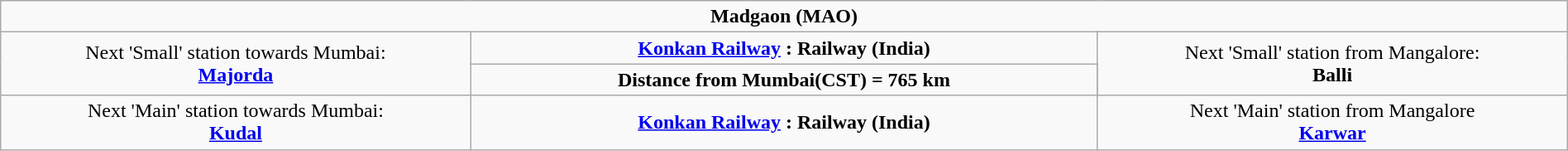<table class="wikitable" style="text-align:center; width:100%;">
<tr>
<td colspan="4"><strong>Madgaon (MAO)</strong></td>
</tr>
<tr>
<td style="width:30%;" rowspan="2">Next 'Small' station towards Mumbai:<br><strong><a href='#'>Majorda</a></strong></td>
<td style="width:40%;" colspan="2"><strong><a href='#'>Konkan Railway</a> : Railway (India)</strong></td>
<td style="width:30%;" rowspan="2">Next 'Small' station from Mangalore:<br><strong>Balli</strong></td>
</tr>
<tr>
<td><strong>Distance from Mumbai(CST) = 765 km</strong></td>
</tr>
<tr>
<td style="width:30%;" rowspan="2">Next 'Main' station towards Mumbai:<br><strong><a href='#'>Kudal</a></strong></td>
<td style="width:40%;" colspan="2"><strong><a href='#'>Konkan Railway</a> : Railway (India)</strong></td>
<td style="width:30%;" rowspan="2">Next 'Main' station from Mangalore<br><strong><a href='#'>Karwar</a></strong></td>
</tr>
</table>
